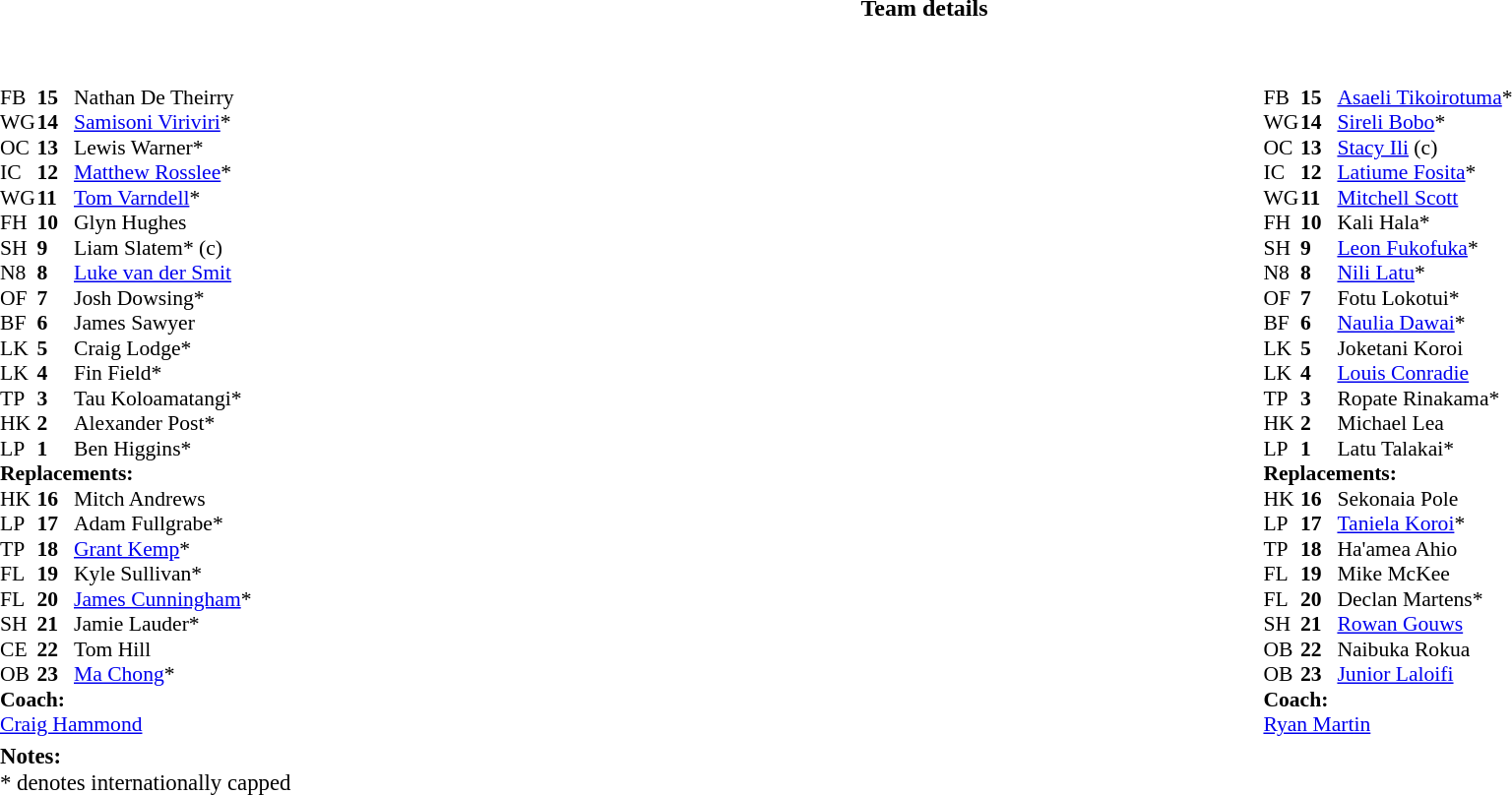<table border="0" style="width:100%;" class="collapsible collapsed">
<tr>
<th>Team details</th>
</tr>
<tr>
<td><br><table style="width:100%;">
<tr>
<td style="vertical-align:top; width:50%;"><br><table style="font-size: 90%" cellspacing="0" cellpadding="0">
<tr>
<th width="25"></th>
<th width="25"></th>
</tr>
<tr>
<td>FB</td>
<td><strong>15</strong></td>
<td> Nathan De Theirry</td>
</tr>
<tr>
<td>WG</td>
<td><strong>14</strong></td>
<td> <a href='#'>Samisoni Viriviri</a>*</td>
</tr>
<tr>
<td>OC</td>
<td><strong>13</strong></td>
<td> Lewis Warner*</td>
</tr>
<tr>
<td>IC</td>
<td><strong>12</strong></td>
<td> <a href='#'>Matthew Rosslee</a>*</td>
</tr>
<tr>
<td>WG</td>
<td><strong>11</strong></td>
<td> <a href='#'>Tom Varndell</a>*</td>
</tr>
<tr>
<td>FH</td>
<td><strong>10</strong></td>
<td> Glyn Hughes</td>
</tr>
<tr>
<td>SH</td>
<td><strong>9</strong></td>
<td> Liam Slatem* (c)</td>
</tr>
<tr>
<td>N8</td>
<td><strong>8</strong></td>
<td> <a href='#'>Luke van der Smit</a></td>
</tr>
<tr>
<td>OF</td>
<td><strong>7</strong></td>
<td> Josh Dowsing*</td>
</tr>
<tr>
<td>BF</td>
<td><strong>6</strong></td>
<td> James Sawyer</td>
</tr>
<tr>
<td>LK</td>
<td><strong>5</strong></td>
<td> Craig Lodge*</td>
</tr>
<tr>
<td>LK</td>
<td><strong>4</strong></td>
<td> Fin Field*</td>
</tr>
<tr>
<td>TP</td>
<td><strong>3</strong></td>
<td> Tau Koloamatangi*</td>
</tr>
<tr>
<td>HK</td>
<td><strong>2</strong></td>
<td> Alexander Post*</td>
</tr>
<tr>
<td>LP</td>
<td><strong>1</strong></td>
<td> Ben Higgins*</td>
</tr>
<tr>
<td colspan="3"><strong>Replacements:</strong></td>
</tr>
<tr>
<td>HK</td>
<td><strong>16</strong></td>
<td> Mitch Andrews</td>
</tr>
<tr>
<td>LP</td>
<td><strong>17</strong></td>
<td> Adam Fullgrabe*</td>
</tr>
<tr>
<td>TP</td>
<td><strong>18</strong></td>
<td> <a href='#'>Grant Kemp</a>*</td>
</tr>
<tr>
<td>FL</td>
<td><strong>19</strong></td>
<td> Kyle Sullivan*</td>
</tr>
<tr>
<td>FL</td>
<td><strong>20</strong></td>
<td> <a href='#'>James Cunningham</a>*</td>
</tr>
<tr>
<td>SH</td>
<td><strong>21</strong></td>
<td> Jamie Lauder*</td>
</tr>
<tr>
<td>CE</td>
<td><strong>22</strong></td>
<td> Tom Hill</td>
</tr>
<tr>
<td>OB</td>
<td><strong>23</strong></td>
<td> <a href='#'>Ma Chong</a>*</td>
</tr>
<tr>
<td colspan="3"><strong>Coach:</strong></td>
</tr>
<tr>
<td colspan="4"> <a href='#'>Craig Hammond</a></td>
</tr>
</table>
</td>
<td style="vertical-align:top; width:50%;"><br><table cellspacing="0" cellpadding="0" style="font-size:90%; margin:auto;">
<tr>
<th width="25"></th>
<th width="25"></th>
</tr>
<tr>
<td>FB</td>
<td><strong>15</strong></td>
<td> <a href='#'>Asaeli Tikoirotuma</a>*</td>
</tr>
<tr>
<td>WG</td>
<td><strong>14</strong></td>
<td> <a href='#'>Sireli Bobo</a>*</td>
</tr>
<tr>
<td>OC</td>
<td><strong>13</strong></td>
<td> <a href='#'>Stacy Ili</a> (c)</td>
</tr>
<tr>
<td>IC</td>
<td><strong>12</strong></td>
<td> <a href='#'>Latiume Fosita</a>*</td>
</tr>
<tr>
<td>WG</td>
<td><strong>11</strong></td>
<td> <a href='#'>Mitchell Scott</a></td>
</tr>
<tr>
<td>FH</td>
<td><strong>10</strong></td>
<td> Kali Hala*</td>
</tr>
<tr>
<td>SH</td>
<td><strong>9</strong></td>
<td> <a href='#'>Leon Fukofuka</a>*</td>
</tr>
<tr>
<td>N8</td>
<td><strong>8</strong></td>
<td> <a href='#'>Nili Latu</a>*</td>
</tr>
<tr>
<td>OF</td>
<td><strong>7</strong></td>
<td> Fotu Lokotui*</td>
</tr>
<tr>
<td>BF</td>
<td><strong>6</strong></td>
<td> <a href='#'>Naulia Dawai</a>*</td>
</tr>
<tr>
<td>LK</td>
<td><strong>5</strong></td>
<td> Joketani Koroi</td>
</tr>
<tr>
<td>LK</td>
<td><strong>4</strong></td>
<td> <a href='#'>Louis Conradie</a></td>
</tr>
<tr>
<td>TP</td>
<td><strong>3</strong></td>
<td> Ropate Rinakama*</td>
</tr>
<tr>
<td>HK</td>
<td><strong>2</strong></td>
<td> Michael Lea</td>
</tr>
<tr>
<td>LP</td>
<td><strong>1</strong></td>
<td> Latu Talakai*</td>
</tr>
<tr>
<td colspan="3"><strong>Replacements:</strong></td>
</tr>
<tr>
<td>HK</td>
<td><strong>16</strong></td>
<td> Sekonaia Pole</td>
</tr>
<tr>
<td>LP</td>
<td><strong>17</strong></td>
<td> <a href='#'>Taniela Koroi</a>*</td>
</tr>
<tr>
<td>TP</td>
<td><strong>18</strong></td>
<td> Ha'amea Ahio</td>
</tr>
<tr>
<td>FL</td>
<td><strong>19</strong></td>
<td> Mike McKee</td>
</tr>
<tr>
<td>FL</td>
<td><strong>20</strong></td>
<td> Declan Martens*</td>
</tr>
<tr>
<td>SH</td>
<td><strong>21</strong></td>
<td> <a href='#'>Rowan Gouws</a></td>
</tr>
<tr>
<td>OB</td>
<td><strong>22</strong></td>
<td> Naibuka Rokua</td>
</tr>
<tr>
<td>OB</td>
<td><strong>23</strong></td>
<td> <a href='#'>Junior Laloifi</a></td>
</tr>
<tr>
<td colspan="3"><strong>Coach:</strong></td>
</tr>
<tr>
<td colspan="4"> <a href='#'>Ryan Martin</a></td>
</tr>
<tr>
</tr>
</table>
</td>
</tr>
<tr>
<td style="font-size:95%;"><strong>Notes:</strong><br>* denotes internationally capped</td>
</tr>
</table>
</td>
</tr>
</table>
